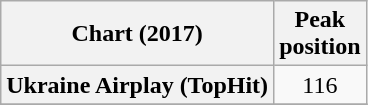<table class="wikitable plainrowheaders" style="text-align:center">
<tr>
<th scope="col">Chart (2017)</th>
<th scope="col">Peak<br>position</th>
</tr>
<tr>
<th scope="row">Ukraine Airplay (TopHit)</th>
<td>116</td>
</tr>
<tr>
</tr>
</table>
